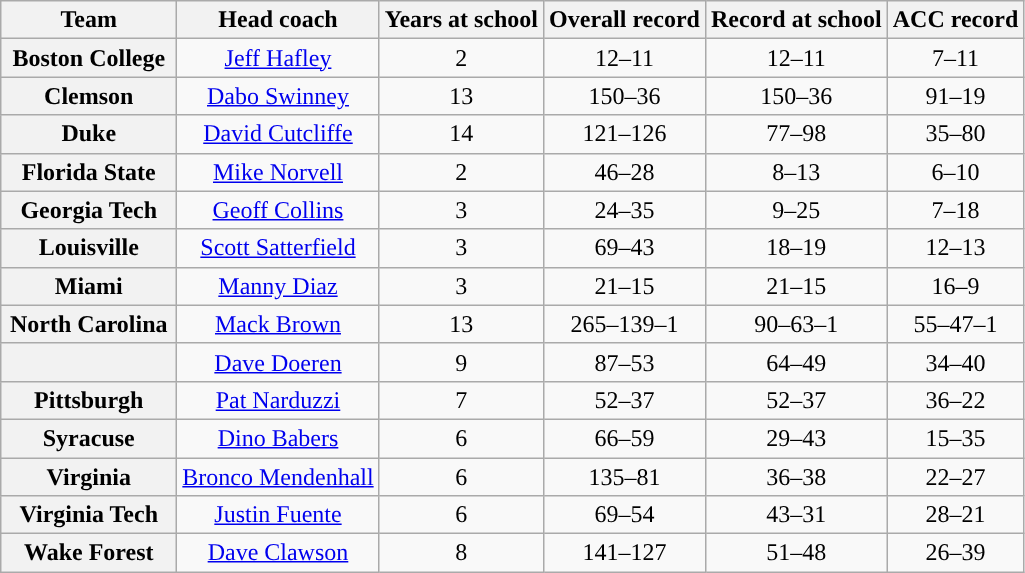<table class="wikitable sortable" style="text-align: center;">
<tr>
<th width="110">Team</th>
<th>Head coach</th>
<th>Years at school</th>
<th>Overall record</th>
<th>Record at school</th>
<th>ACC record</th>
</tr>
<tr>
<th>Boston College</th>
<td><a href='#'>Jeff Hafley</a></td>
<td>2</td>
<td>12–11</td>
<td>12–11</td>
<td>7–11</td>
</tr>
<tr>
<th>Clemson</th>
<td><a href='#'>Dabo Swinney</a></td>
<td>13</td>
<td>150–36</td>
<td>150–36</td>
<td>91–19</td>
</tr>
<tr>
<th>Duke</th>
<td><a href='#'>David Cutcliffe</a></td>
<td>14</td>
<td>121–126</td>
<td>77–98</td>
<td>35–80</td>
</tr>
<tr>
<th>Florida State</th>
<td><a href='#'>Mike Norvell</a></td>
<td>2</td>
<td>46–28</td>
<td>8–13</td>
<td>6–10</td>
</tr>
<tr>
<th>Georgia Tech</th>
<td><a href='#'>Geoff Collins</a></td>
<td>3</td>
<td>24–35</td>
<td>9–25</td>
<td>7–18</td>
</tr>
<tr>
<th>Louisville</th>
<td><a href='#'>Scott Satterfield</a></td>
<td>3</td>
<td>69–43</td>
<td>18–19</td>
<td>12–13</td>
</tr>
<tr>
<th>Miami</th>
<td><a href='#'>Manny Diaz</a></td>
<td>3</td>
<td>21–15</td>
<td>21–15</td>
<td>16–9</td>
</tr>
<tr>
<th>North Carolina</th>
<td><a href='#'>Mack Brown</a></td>
<td>13</td>
<td>265–139–1</td>
<td>90–63–1</td>
<td>55–47–1</td>
</tr>
<tr>
<th></th>
<td><a href='#'>Dave Doeren</a></td>
<td>9</td>
<td>87–53</td>
<td>64–49</td>
<td>34–40</td>
</tr>
<tr>
<th>Pittsburgh</th>
<td><a href='#'>Pat Narduzzi</a></td>
<td>7</td>
<td>52–37</td>
<td>52–37</td>
<td>36–22</td>
</tr>
<tr>
<th>Syracuse</th>
<td><a href='#'>Dino Babers</a></td>
<td>6</td>
<td>66–59</td>
<td>29–43</td>
<td>15–35</td>
</tr>
<tr>
<th>Virginia</th>
<td><a href='#'>Bronco Mendenhall</a></td>
<td>6</td>
<td>135–81</td>
<td>36–38</td>
<td>22–27</td>
</tr>
<tr>
<th>Virginia Tech</th>
<td><a href='#'>Justin Fuente</a></td>
<td>6</td>
<td>69–54</td>
<td>43–31</td>
<td>28–21</td>
</tr>
<tr>
<th>Wake Forest</th>
<td><a href='#'>Dave Clawson</a></td>
<td>8</td>
<td>141–127</td>
<td>51–48</td>
<td>26–39</td>
</tr>
</table>
